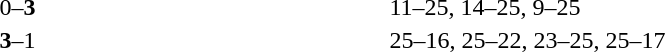<table>
<tr>
<th width=200></th>
<th width=80></th>
<th width=200></th>
<th width=220></th>
</tr>
<tr>
<td align=right></td>
<td align=center>0–<strong>3</strong></td>
<td><strong></strong></td>
<td>11–25, 14–25, 9–25</td>
</tr>
<tr>
<td align=right><strong></strong></td>
<td align=center><strong>3</strong>–1</td>
<td></td>
<td>25–16, 25–22, 23–25, 25–17</td>
</tr>
</table>
